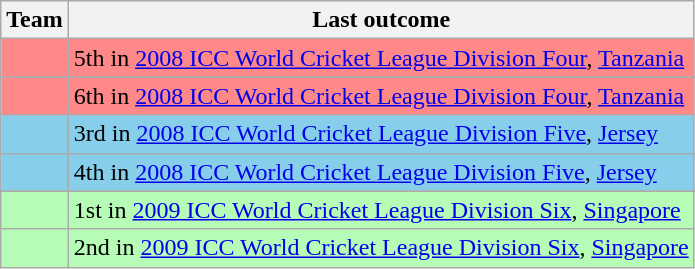<table class="wikitable">
<tr>
<th>Team</th>
<th>Last outcome</th>
</tr>
<tr style="background:#FF8888;">
<td></td>
<td>5th in <a href='#'>2008 ICC World Cricket League Division Four</a>, <a href='#'>Tanzania</a></td>
</tr>
<tr>
</tr>
<tr style="background:#FF8888;">
<td></td>
<td>6th in <a href='#'>2008 ICC World Cricket League Division Four</a>, <a href='#'>Tanzania</a></td>
</tr>
<tr style="background:skyblue;">
<td></td>
<td>3rd in <a href='#'>2008 ICC World Cricket League Division Five</a>, <a href='#'>Jersey</a></td>
</tr>
<tr style="background:skyblue;">
<td></td>
<td>4th in <a href='#'>2008 ICC World Cricket League Division Five</a>, <a href='#'>Jersey</a></td>
</tr>
<tr>
</tr>
<tr style="background:#b6fcb6;">
<td></td>
<td>1st in <a href='#'>2009 ICC World Cricket League Division Six</a>, <a href='#'>Singapore</a></td>
</tr>
<tr style="background:#b6fcb6;">
<td></td>
<td>2nd in <a href='#'>2009 ICC World Cricket League Division Six</a>, <a href='#'>Singapore</a></td>
</tr>
</table>
